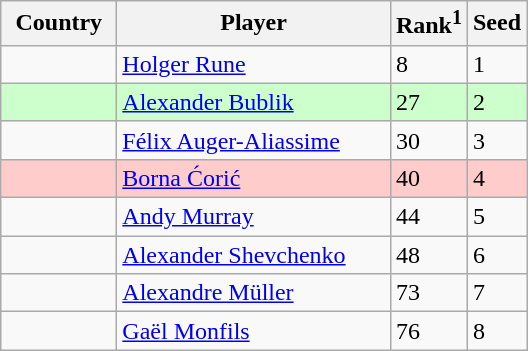<table class="sortable wikitable">
<tr>
<th width="70">Country</th>
<th width="175">Player</th>
<th>Rank<sup>1</sup></th>
<th>Seed</th>
</tr>
<tr>
<td></td>
<td><a href='#'>Holger Rune</a></td>
<td>8</td>
<td>1</td>
</tr>
<tr style="background:#cfc;">
<td></td>
<td><a href='#'>Alexander Bublik</a></td>
<td>27</td>
<td>2</td>
</tr>
<tr>
<td></td>
<td><a href='#'>Félix Auger-Aliassime</a></td>
<td>30</td>
<td>3</td>
</tr>
<tr style="background:#fcc;">
<td></td>
<td><a href='#'>Borna Ćorić</a></td>
<td>40</td>
<td>4</td>
</tr>
<tr>
<td></td>
<td><a href='#'>Andy Murray</a></td>
<td>44</td>
<td>5</td>
</tr>
<tr>
<td></td>
<td><a href='#'>Alexander Shevchenko</a></td>
<td>48</td>
<td>6</td>
</tr>
<tr>
<td></td>
<td><a href='#'>Alexandre Müller</a></td>
<td>73</td>
<td>7</td>
</tr>
<tr>
<td></td>
<td><a href='#'>Gaël Monfils</a></td>
<td>76</td>
<td>8</td>
</tr>
</table>
